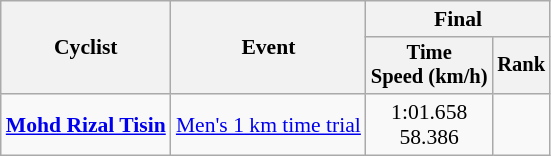<table class="wikitable" style="font-size:90%">
<tr>
<th rowspan=2>Cyclist</th>
<th rowspan=2>Event</th>
<th colspan=2>Final</th>
</tr>
<tr style="font-size:95%">
<th>Time<br>Speed (km/h)</th>
<th>Rank</th>
</tr>
<tr align=center>
<td align=left><strong><a href='#'>Mohd Rizal Tisin</a></strong></td>
<td align=left><a href='#'>Men's 1 km time trial</a></td>
<td>1:01.658<br>58.386</td>
<td></td>
</tr>
</table>
